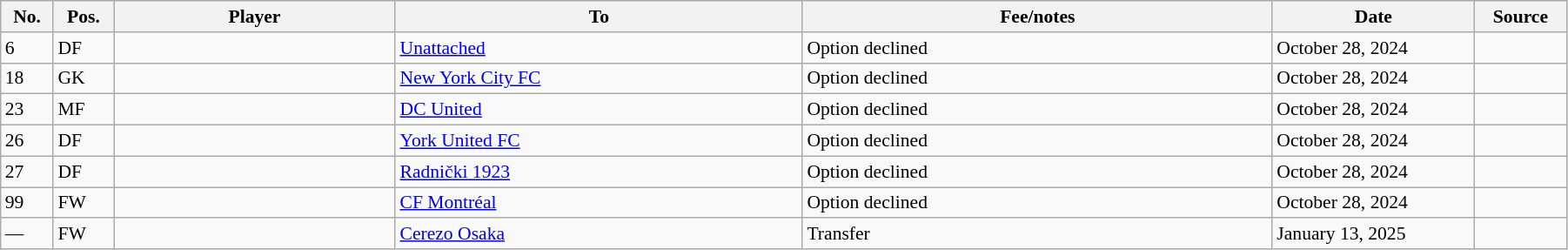<table class="wikitable sortable" style=" font-size:90%; width:95%; text-align:left;">
<tr>
<th>No.</th>
<th>Pos.</th>
<th scope="col" style="width: 18%;">Player</th>
<th scope="col" style="width: 26%;">To</th>
<th scope="col" style="width: 30%;">Fee/notes</th>
<th>Date</th>
<th>Source</th>
</tr>
<tr>
<td>6</td>
<td>DF</td>
<td></td>
<td><a href='#'>Unattached</a></td>
<td>Option declined</td>
<td>October 28, 2024</td>
<td></td>
</tr>
<tr>
<td>18</td>
<td>GK</td>
<td></td>
<td> <a href='#'>New York City FC</a></td>
<td>Option declined</td>
<td>October 28, 2024</td>
<td></td>
</tr>
<tr>
<td>23</td>
<td>MF</td>
<td></td>
<td> <a href='#'>DC United</a></td>
<td>Option declined</td>
<td>October 28, 2024</td>
<td></td>
</tr>
<tr>
<td>26</td>
<td>DF</td>
<td></td>
<td> <a href='#'>York United FC</a></td>
<td>Option declined</td>
<td>October 28, 2024</td>
<td></td>
</tr>
<tr>
<td>27</td>
<td>DF</td>
<td></td>
<td> <a href='#'>Radnički 1923</a></td>
<td>Option declined</td>
<td>October 28, 2024</td>
<td></td>
</tr>
<tr>
<td>99</td>
<td>FW</td>
<td></td>
<td> <a href='#'>CF Montréal</a></td>
<td>Option declined</td>
<td>October 28, 2024</td>
<td></td>
</tr>
<tr>
<td>—</td>
<td>FW</td>
<td></td>
<td> <a href='#'>Cerezo Osaka</a></td>
<td>Transfer</td>
<td>January 13, 2025</td>
<td></td>
</tr>
</table>
